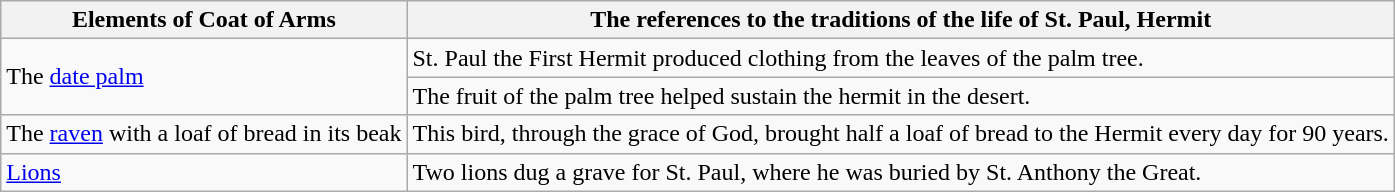<table class="wikitable">
<tr>
<th>Elements of Coat of Arms</th>
<th>The references to the traditions of the life of St. Paul, Hermit</th>
</tr>
<tr>
<td rowspan="2">The <a href='#'>date palm</a></td>
<td>St. Paul the First Hermit produced clothing from the leaves of the palm tree.</td>
</tr>
<tr>
<td>The fruit of the palm tree helped sustain the hermit in the desert.</td>
</tr>
<tr>
<td>The <a href='#'>raven</a> with a loaf of bread in its beak</td>
<td>This bird, through the grace of God, brought half a loaf of bread to the Hermit every day for 90 years.</td>
</tr>
<tr>
<td><a href='#'>Lions</a></td>
<td>Two lions dug a grave for St. Paul, where he was buried by St. Anthony the Great.</td>
</tr>
</table>
